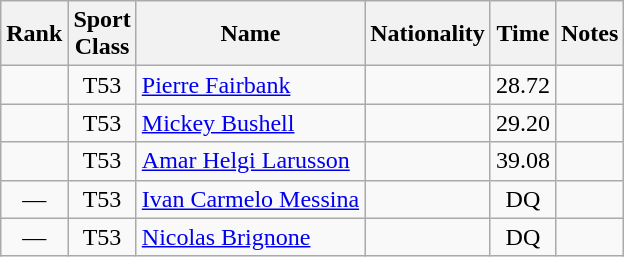<table class="wikitable sortable" style="text-align:center">
<tr>
<th>Rank</th>
<th>Sport<br>Class</th>
<th>Name</th>
<th>Nationality</th>
<th>Time</th>
<th>Notes</th>
</tr>
<tr>
<td></td>
<td>T53</td>
<td align=left><a href='#'>Pierre Fairbank</a></td>
<td align=left></td>
<td>28.72</td>
<td></td>
</tr>
<tr>
<td></td>
<td>T53</td>
<td align=left><a href='#'>Mickey Bushell</a></td>
<td align=left></td>
<td>29.20</td>
<td></td>
</tr>
<tr>
<td></td>
<td>T53</td>
<td align=left><a href='#'>Amar Helgi Larusson</a></td>
<td align=left></td>
<td>39.08</td>
<td></td>
</tr>
<tr>
<td>—</td>
<td>T53</td>
<td align=left><a href='#'>Ivan Carmelo Messina</a></td>
<td align=left></td>
<td>DQ</td>
<td></td>
</tr>
<tr>
<td>—</td>
<td>T53</td>
<td align=left><a href='#'>Nicolas Brignone</a></td>
<td align=left></td>
<td>DQ</td>
<td></td>
</tr>
</table>
